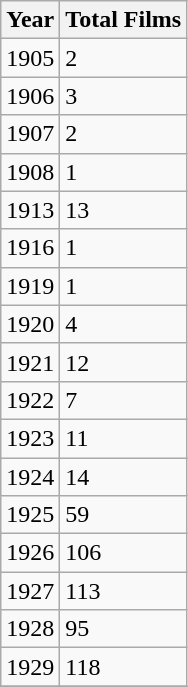<table class="wikitable">
<tr>
<th>Year</th>
<th>Total Films</th>
</tr>
<tr>
<td>1905</td>
<td>2</td>
</tr>
<tr>
<td>1906</td>
<td>3</td>
</tr>
<tr>
<td>1907</td>
<td>2</td>
</tr>
<tr>
<td>1908</td>
<td>1</td>
</tr>
<tr>
<td>1913</td>
<td>13</td>
</tr>
<tr>
<td>1916</td>
<td>1</td>
</tr>
<tr>
<td>1919</td>
<td>1</td>
</tr>
<tr>
<td>1920</td>
<td>4</td>
</tr>
<tr>
<td>1921</td>
<td>12</td>
</tr>
<tr>
<td>1922</td>
<td>7</td>
</tr>
<tr>
<td>1923</td>
<td>11</td>
</tr>
<tr>
<td>1924</td>
<td>14</td>
</tr>
<tr>
<td>1925</td>
<td>59</td>
</tr>
<tr>
<td>1926</td>
<td>106</td>
</tr>
<tr>
<td>1927</td>
<td>113</td>
</tr>
<tr>
<td>1928</td>
<td>95</td>
</tr>
<tr>
<td>1929</td>
<td>118</td>
</tr>
<tr>
</tr>
</table>
